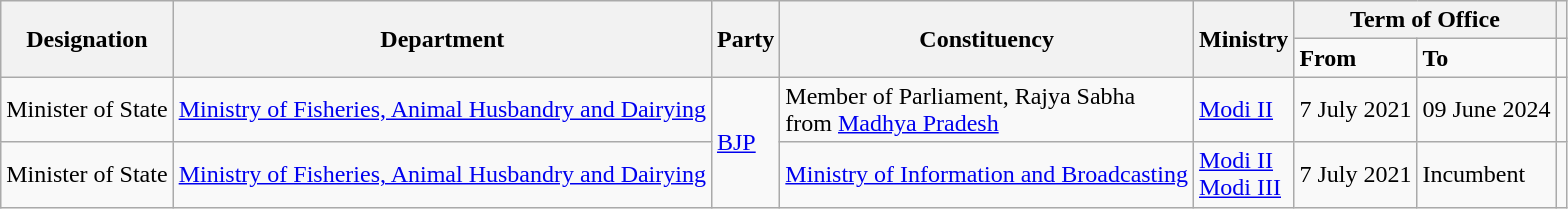<table class="wikitable">
<tr>
<th rowspan="2">Designation</th>
<th rowspan="2">Department</th>
<th rowspan="2">Party</th>
<th rowspan="2">Constituency</th>
<th rowspan="2">Ministry</th>
<th colspan="2">Term of Office</th>
<th></th>
</tr>
<tr>
<td><strong>From</strong></td>
<td><strong>To</strong></td>
<td></td>
</tr>
<tr>
<td>Minister of State</td>
<td><a href='#'>Ministry of Fisheries, Animal Husbandry and Dairying</a></td>
<td rowspan="2"><a href='#'>BJP</a></td>
<td>Member of Parliament, Rajya Sabha<br>from <a href='#'>Madhya Pradesh</a></td>
<td><a href='#'>Modi II</a></td>
<td>7 July 2021</td>
<td>09 June 2024</td>
<td></td>
</tr>
<tr>
<td>Minister of State</td>
<td><a href='#'>Ministry of Fisheries, Animal Husbandry and Dairying</a></td>
<td><a href='#'>Ministry of Information and Broadcasting</a></td>
<td><a href='#'>Modi II</a><br><a href='#'>Modi III</a></td>
<td>7 July 2021</td>
<td>Incumbent</td>
<td></td>
</tr>
</table>
